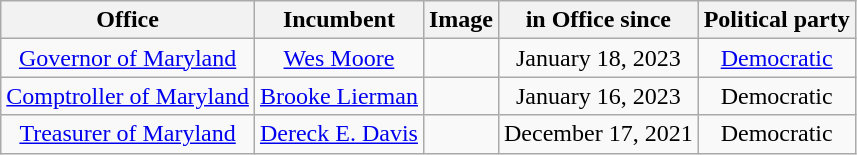<table class=wikitable style="text-align:center">
<tr>
<th>Office</th>
<th>Incumbent</th>
<th>Image</th>
<th>in Office since</th>
<th>Political party</th>
</tr>
<tr>
<td><a href='#'>Governor of Maryland</a></td>
<td><a href='#'>Wes Moore</a></td>
<td></td>
<td>January 18, 2023</td>
<td><a href='#'>Democratic</a></td>
</tr>
<tr>
<td><a href='#'>Comptroller of Maryland</a></td>
<td><a href='#'>Brooke Lierman</a></td>
<td></td>
<td>January 16, 2023</td>
<td>Democratic</td>
</tr>
<tr>
<td><a href='#'>Treasurer of Maryland</a></td>
<td><a href='#'>Dereck E. Davis</a></td>
<td></td>
<td>December 17, 2021</td>
<td>Democratic</td>
</tr>
</table>
